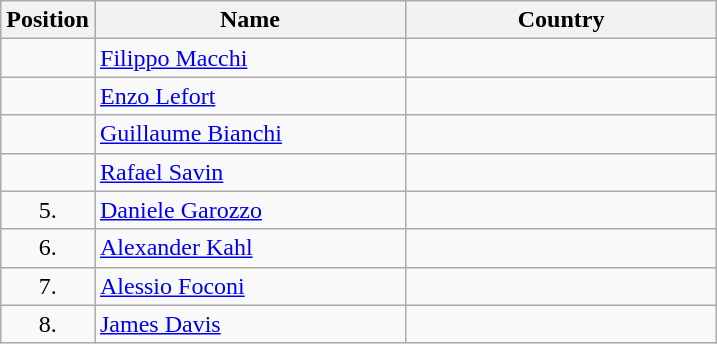<table class="wikitable">
<tr>
<th width="20">Position</th>
<th width="200">Name</th>
<th width="200">Country</th>
</tr>
<tr>
<td align=center></td>
<td><a href='#'>Filippo Macchi</a></td>
<td></td>
</tr>
<tr>
<td align=center></td>
<td><a href='#'>Enzo Lefort</a></td>
<td></td>
</tr>
<tr>
<td align=center></td>
<td><a href='#'>Guillaume Bianchi</a></td>
<td></td>
</tr>
<tr>
<td align=center></td>
<td><a href='#'>Rafael Savin</a></td>
<td></td>
</tr>
<tr>
<td align=center>5.</td>
<td><a href='#'>Daniele Garozzo</a></td>
<td></td>
</tr>
<tr>
<td align=center>6.</td>
<td><a href='#'>Alexander Kahl</a></td>
<td></td>
</tr>
<tr>
<td align=center>7.</td>
<td><a href='#'>Alessio Foconi</a></td>
<td></td>
</tr>
<tr>
<td align=center>8.</td>
<td><a href='#'>James Davis</a></td>
<td></td>
</tr>
</table>
